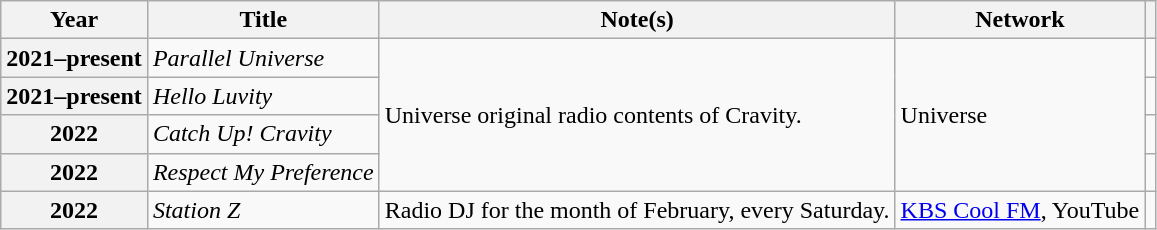<table class="wikitable plainrowheaders">
<tr>
<th scope="col">Year</th>
<th scope="col">Title</th>
<th scope="col">Note(s)</th>
<th scope="col">Network</th>
<th scope="col"></th>
</tr>
<tr>
<th scope="row">2021–present</th>
<td><em>Parallel Universe</em></td>
<td rowspan="4">Universe original radio contents of Cravity.</td>
<td rowspan="4">Universe</td>
<td align=center></td>
</tr>
<tr>
<th scope="row">2021–present</th>
<td><em>Hello Luvity</em></td>
<td align=center></td>
</tr>
<tr>
<th scope="row">2022</th>
<td><em>Catch Up! Cravity</em></td>
<td align=center></td>
</tr>
<tr>
<th scope="row">2022</th>
<td><em>Respect My Preference</em></td>
<td align=center></td>
</tr>
<tr>
<th scope="row">2022</th>
<td><em>Station Z</em></td>
<td>Radio DJ for the month of February, every Saturday.</td>
<td><a href='#'>KBS Cool FM</a>, YouTube</td>
<td align=center></td>
</tr>
</table>
